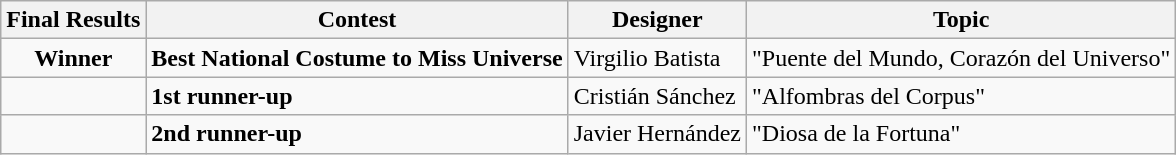<table class="wikitable">
<tr>
<th>Final Results</th>
<th>Contest</th>
<th>Designer</th>
<th>Topic</th>
</tr>
<tr>
<td align="center"><strong>Winner</strong></td>
<td><strong>Best National Costume to Miss Universe</strong></td>
<td>Virgilio Batista</td>
<td>"Puente del Mundo, Corazón del Universo" </td>
</tr>
<tr>
<td></td>
<td><strong>1st runner-up</strong></td>
<td>Cristián Sánchez</td>
<td>"Alfombras del Corpus"</td>
</tr>
<tr>
<td></td>
<td><strong>2nd runner-up</strong></td>
<td>Javier Hernández</td>
<td>"Diosa de la Fortuna"</td>
</tr>
</table>
